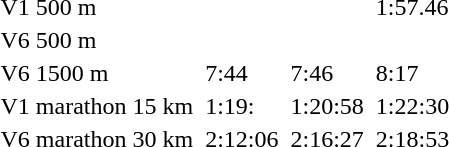<table>
<tr>
<td>V1 500 m</td>
<td></td>
<td></td>
<td></td>
<td></td>
<td></td>
<td>1:57.46</td>
</tr>
<tr>
<td>V6 500 m</td>
<td></td>
<td></td>
<td></td>
<td></td>
<td></td>
<td></td>
</tr>
<tr>
<td>V6 1500 m</td>
<td></td>
<td>7:44</td>
<td></td>
<td>7:46</td>
<td></td>
<td>8:17</td>
</tr>
<tr>
<td>V1 marathon 15 km</td>
<td></td>
<td>1:19:</td>
<td></td>
<td>1:20:58</td>
<td></td>
<td>1:22:30</td>
</tr>
<tr>
<td>V6 marathon 30 km</td>
<td></td>
<td>2:12:06</td>
<td></td>
<td>2:16:27</td>
<td></td>
<td>2:18:53</td>
</tr>
</table>
